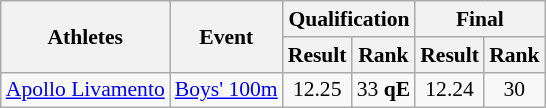<table class="wikitable" border="1" style="font-size:90%">
<tr>
<th rowspan=2>Athletes</th>
<th rowspan=2>Event</th>
<th colspan=2>Qualification</th>
<th colspan=2>Final</th>
</tr>
<tr>
<th>Result</th>
<th>Rank</th>
<th>Result</th>
<th>Rank</th>
</tr>
<tr>
<td><a href='#'>Apollo Livamento</a></td>
<td><a href='#'>Boys' 100m</a></td>
<td align=center>12.25</td>
<td align=center>33 <strong>qE</strong></td>
<td align=center>12.24</td>
<td align=center>30</td>
</tr>
</table>
